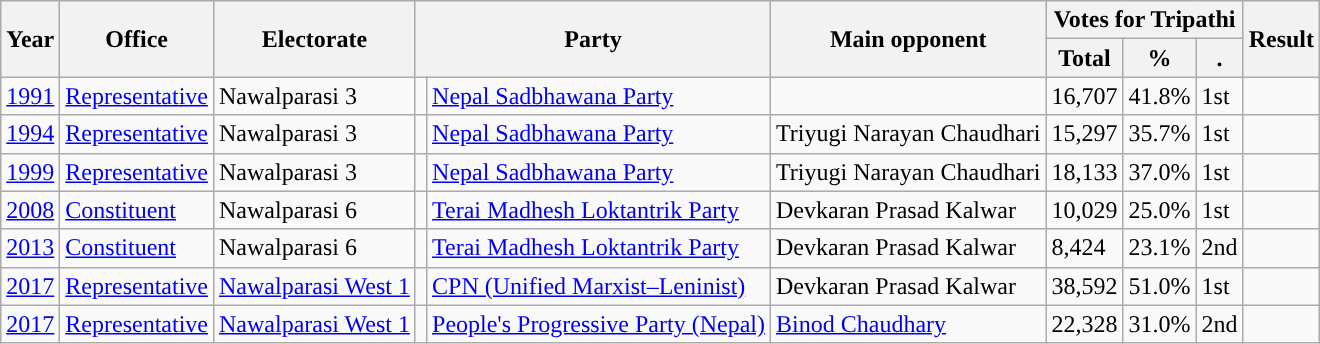<table class="wikitable">
<tr>
<th rowspan="2">Year</th>
<th rowspan="2">Office</th>
<th rowspan="2">Electorate</th>
<th colspan="2" rowspan="2">Party</th>
<th rowspan="2">Main opponent</th>
<th colspan="3">Votes for Tripathi</th>
<th rowspan="2">Result</th>
</tr>
<tr>
<th>Total</th>
<th>%</th>
<th>.</th>
</tr>
<tr>
<td><a href='#'>1991</a></td>
<td><a href='#'>Representative</a></td>
<td>Nawalparasi 3</td>
<td style="background-color:"><br></td>
<td><a href='#'>Nepal Sadbhawana Party</a></td>
<td></td>
<td>16,707</td>
<td>41.8%</td>
<td>1st</td>
<td></td>
</tr>
<tr>
<td><a href='#'>1994</a></td>
<td><a href='#'>Representative</a></td>
<td>Nawalparasi 3</td>
<td style="background-color:"><br></td>
<td><a href='#'>Nepal Sadbhawana Party</a></td>
<td>Triyugi Narayan Chaudhari</td>
<td>15,297</td>
<td>35.7%</td>
<td>1st</td>
<td></td>
</tr>
<tr>
<td><a href='#'>1999</a></td>
<td><a href='#'>Representative</a></td>
<td>Nawalparasi 3</td>
<td style="background-color:"><br></td>
<td><a href='#'>Nepal Sadbhawana Party</a></td>
<td>Triyugi Narayan Chaudhari</td>
<td>18,133</td>
<td>37.0%</td>
<td>1st</td>
<td></td>
</tr>
<tr>
<td><a href='#'>2008</a></td>
<td><a href='#'>Constituent</a></td>
<td>Nawalparasi 6</td>
<td style="background-color:"><br></td>
<td><a href='#'>Terai Madhesh Loktantrik Party</a></td>
<td>Devkaran Prasad Kalwar</td>
<td>10,029</td>
<td>25.0%</td>
<td>1st</td>
<td></td>
</tr>
<tr>
<td><a href='#'>2013</a></td>
<td><a href='#'>Constituent</a></td>
<td>Nawalparasi 6</td>
<td style="background-color:"><br></td>
<td><a href='#'>Terai Madhesh Loktantrik Party</a></td>
<td>Devkaran Prasad Kalwar</td>
<td>8,424</td>
<td>23.1%</td>
<td>2nd</td>
<td></td>
</tr>
<tr>
<td><a href='#'>2017</a></td>
<td><a href='#'>Representative</a></td>
<td><a href='#'>Nawalparasi West 1</a></td>
<td style="background-color:"><br></td>
<td><a href='#'>CPN (Unified Marxist–Leninist)</a></td>
<td>Devkaran Prasad Kalwar</td>
<td>38,592</td>
<td>51.0%</td>
<td>1st</td>
<td></td>
</tr>
<tr>
<td><a href='#'>2017</a></td>
<td><a href='#'>Representative</a></td>
<td><a href='#'>Nawalparasi West 1</a></td>
<td style="background-color:"><br></td>
<td><a href='#'>People's Progressive Party (Nepal)</a></td>
<td><a href='#'>Binod Chaudhary</a></td>
<td>22,328</td>
<td>31.0%</td>
<td>2nd</td>
<td></td>
</tr>
</table>
